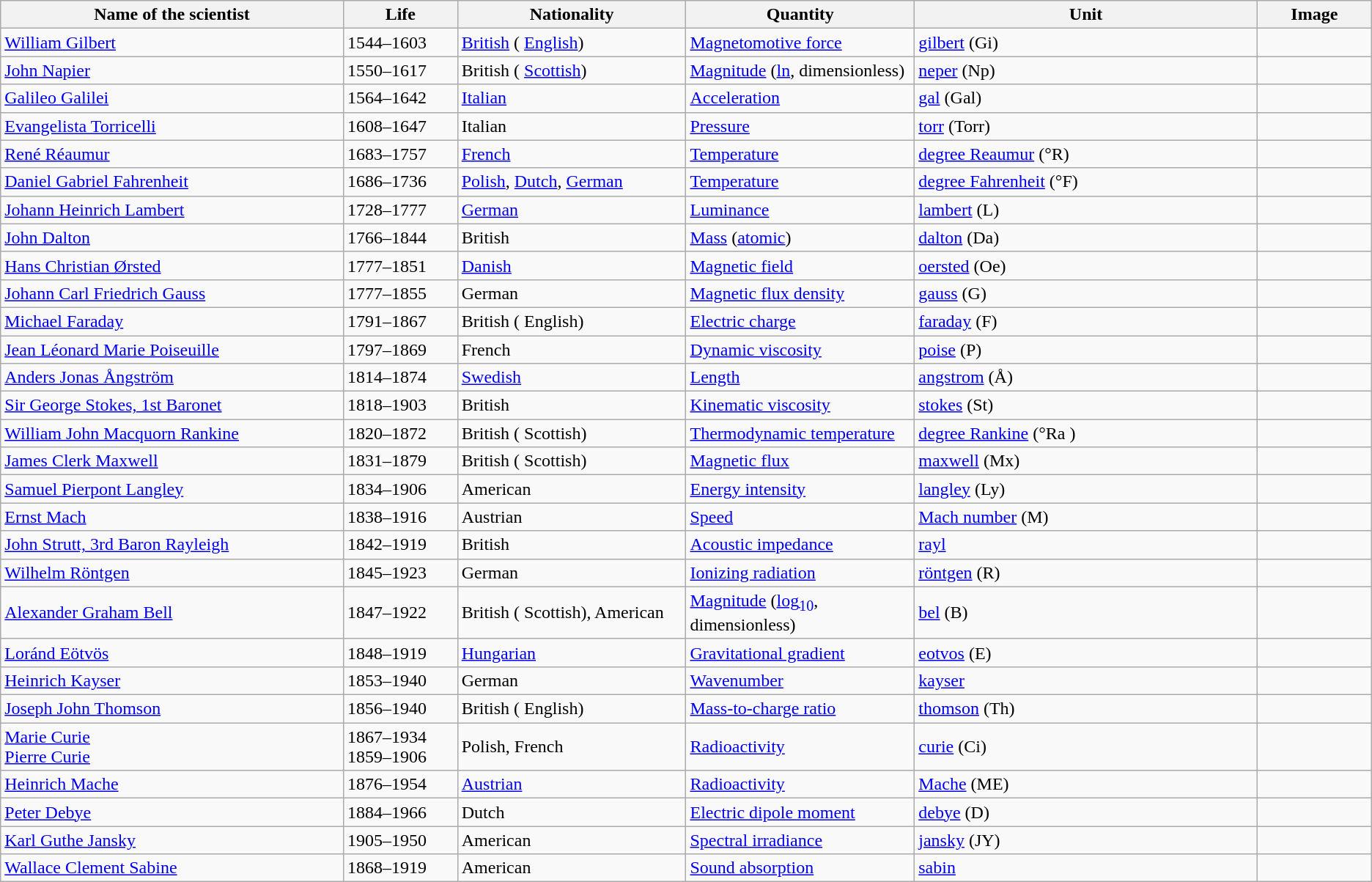<table class="sortable wikitable">
<tr>
<th style="width:15%;">Name of the scientist</th>
<th style="width:5%;">Life</th>
<th style="width:10%;">Nationality</th>
<th style="width:10%;">Quantity</th>
<th style="width:15%;">Unit</th>
<th style="width:5%;">Image</th>
</tr>
<tr>
<td><a href='#'>William Gilbert</a></td>
<td>1544–1603</td>
<td> <a href='#'>British</a> ( <a href='#'>English</a>)</td>
<td><a href='#'>Magnetomotive force</a></td>
<td><a href='#'>gilbert</a> (Gi)</td>
<td></td>
</tr>
<tr>
<td><a href='#'>John Napier</a></td>
<td>1550–1617</td>
<td> British ( <a href='#'>Scottish</a>)</td>
<td><a href='#'>Magnitude</a> (<a href='#'>ln</a>, dimensionless)</td>
<td><a href='#'>neper</a> (Np)</td>
<td></td>
</tr>
<tr>
<td><a href='#'>Galileo Galilei</a></td>
<td>1564–1642</td>
<td> <a href='#'>Italian</a></td>
<td><a href='#'>Acceleration</a></td>
<td><a href='#'>gal</a> (Gal)</td>
<td></td>
</tr>
<tr>
<td><a href='#'>Evangelista Torricelli</a></td>
<td>1608–1647</td>
<td> Italian</td>
<td><a href='#'>Pressure</a></td>
<td><a href='#'>torr</a> (Torr)</td>
<td></td>
</tr>
<tr>
<td><a href='#'>René Réaumur</a></td>
<td>1683–1757</td>
<td> <a href='#'>French</a></td>
<td><a href='#'>Temperature</a></td>
<td><a href='#'>degree Reaumur</a> (°R)</td>
<td></td>
</tr>
<tr>
<td><a href='#'>Daniel Gabriel Fahrenheit</a></td>
<td>1686–1736</td>
<td> <a href='#'>Polish</a>,  <a href='#'>Dutch</a>,  <a href='#'>German</a></td>
<td><a href='#'>Temperature</a></td>
<td><a href='#'>degree Fahrenheit</a> (°F)</td>
<td></td>
</tr>
<tr>
<td><a href='#'>Johann Heinrich Lambert</a></td>
<td>1728–1777</td>
<td> <a href='#'>German</a></td>
<td><a href='#'>Luminance</a></td>
<td><a href='#'>lambert</a> (L)</td>
<td></td>
</tr>
<tr>
<td><a href='#'>John Dalton</a></td>
<td>1766–1844</td>
<td> British</td>
<td><a href='#'>Mass</a> (<a href='#'>atomic</a>)</td>
<td><a href='#'>dalton</a> (Da)</td>
<td></td>
</tr>
<tr>
<td><a href='#'>Hans Christian Ørsted</a></td>
<td>1777–1851</td>
<td> <a href='#'>Danish</a></td>
<td><a href='#'>Magnetic field</a></td>
<td><a href='#'>oersted</a> (Oe)</td>
<td></td>
</tr>
<tr>
<td><a href='#'>Johann Carl Friedrich Gauss</a></td>
<td>1777–1855</td>
<td> German</td>
<td><a href='#'>Magnetic flux density</a></td>
<td><a href='#'>gauss</a> (G)</td>
<td></td>
</tr>
<tr>
<td><a href='#'>Michael Faraday</a></td>
<td>1791–1867</td>
<td> British ( English)</td>
<td><a href='#'>Electric charge</a></td>
<td><a href='#'>faraday</a> (F)</td>
<td></td>
</tr>
<tr>
<td><a href='#'>Jean Léonard Marie Poiseuille</a></td>
<td>1797–1869</td>
<td> French</td>
<td><a href='#'>Dynamic viscosity</a></td>
<td><a href='#'>poise</a> (P)</td>
<td></td>
</tr>
<tr>
<td><a href='#'>Anders Jonas Ångström</a></td>
<td>1814–1874</td>
<td> <a href='#'>Swedish</a></td>
<td><a href='#'>Length</a></td>
<td><a href='#'>angstrom</a> (Å)</td>
<td></td>
</tr>
<tr>
<td><a href='#'>Sir George Stokes, 1st Baronet</a></td>
<td>1818–1903</td>
<td> British</td>
<td><a href='#'>Kinematic viscosity</a></td>
<td><a href='#'>stokes</a> (St)</td>
<td></td>
</tr>
<tr>
<td><a href='#'>William John Macquorn Rankine</a></td>
<td>1820–1872</td>
<td> British ( Scottish)</td>
<td><a href='#'>Thermodynamic temperature</a></td>
<td><a href='#'>degree Rankine</a> (°Ra )</td>
<td></td>
</tr>
<tr>
<td><a href='#'>James Clerk Maxwell</a></td>
<td>1831–1879</td>
<td> British ( Scottish)</td>
<td><a href='#'>Magnetic flux</a></td>
<td><a href='#'>maxwell</a> (Mx)</td>
<td></td>
</tr>
<tr>
<td><a href='#'>Samuel Pierpont Langley</a></td>
<td>1834–1906</td>
<td> American</td>
<td><a href='#'>Energy intensity</a></td>
<td><a href='#'>langley</a> (Ly)</td>
<td></td>
</tr>
<tr>
<td><a href='#'>Ernst Mach</a></td>
<td>1838–1916</td>
<td> Austrian</td>
<td><a href='#'>Speed</a></td>
<td><a href='#'>Mach number</a> (M)</td>
<td></td>
</tr>
<tr>
<td><a href='#'>John Strutt, 3rd Baron Rayleigh</a></td>
<td>1842–1919</td>
<td> British</td>
<td><a href='#'>Acoustic impedance</a></td>
<td><a href='#'>rayl</a></td>
<td></td>
</tr>
<tr>
<td><a href='#'>Wilhelm Röntgen</a></td>
<td>1845–1923</td>
<td> German</td>
<td><a href='#'>Ionizing radiation</a></td>
<td><a href='#'>röntgen</a> (R)</td>
<td></td>
</tr>
<tr>
<td><a href='#'>Alexander Graham Bell</a></td>
<td>1847–1922</td>
<td> British ( Scottish),  American</td>
<td><a href='#'>Magnitude</a> (<a href='#'>log<sub>10</sub></a>, dimensionless)</td>
<td><a href='#'>bel</a> (B)</td>
<td></td>
</tr>
<tr>
<td><a href='#'>Loránd Eötvös</a></td>
<td>1848–1919</td>
<td> <a href='#'>Hungarian</a></td>
<td><a href='#'>Gravitational gradient</a></td>
<td><a href='#'>eotvos</a> (E)</td>
<td></td>
</tr>
<tr>
<td><a href='#'>Heinrich Kayser</a></td>
<td>1853–1940</td>
<td> German</td>
<td><a href='#'>Wavenumber</a></td>
<td><a href='#'>kayser</a></td>
<td></td>
</tr>
<tr>
<td><a href='#'>Joseph John Thomson</a></td>
<td>1856–1940</td>
<td> British ( English)</td>
<td><a href='#'>Mass-to-charge ratio</a></td>
<td><a href='#'>thomson</a> (Th)</td>
<td></td>
</tr>
<tr>
<td><a href='#'>Marie Curie</a><br><a href='#'>Pierre Curie</a></td>
<td>1867–1934<br>1859–1906</td>
<td> Polish,  French</td>
<td><a href='#'>Radioactivity</a></td>
<td><a href='#'>curie</a> (Ci)</td>
<td> </td>
</tr>
<tr>
<td><a href='#'>Heinrich Mache</a></td>
<td>1876–1954</td>
<td> <a href='#'>Austrian</a></td>
<td><a href='#'>Radioactivity</a></td>
<td><a href='#'>Mache</a> (ME)</td>
<td></td>
</tr>
<tr>
<td><a href='#'>Peter Debye</a></td>
<td>1884–1966</td>
<td> Dutch</td>
<td><a href='#'>Electric dipole moment</a></td>
<td><a href='#'>debye</a> (D)</td>
<td></td>
</tr>
<tr>
<td><a href='#'>Karl Guthe Jansky</a></td>
<td>1905–1950</td>
<td> American</td>
<td><a href='#'>Spectral irradiance</a></td>
<td><a href='#'>jansky</a> (JY)</td>
<td></td>
</tr>
<tr>
<td><a href='#'>Wallace Clement Sabine</a></td>
<td>1868–1919</td>
<td> American</td>
<td><a href='#'>Sound absorption</a></td>
<td><a href='#'>sabin</a></td>
<td></td>
</tr>
</table>
